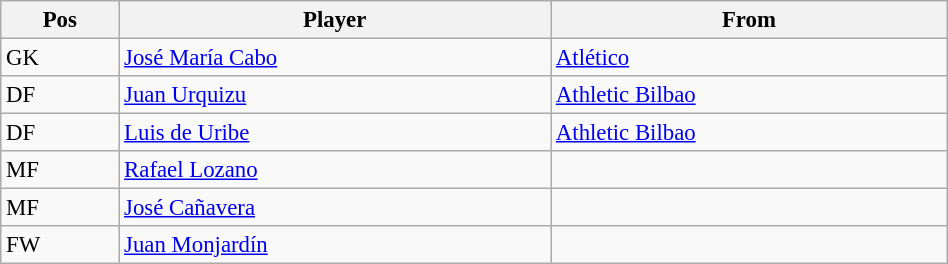<table width=50% class="wikitable" style="text-align:center; font-size:95%; text-align:left">
<tr>
<th><strong>Pos</strong></th>
<th><strong>Player</strong></th>
<th><strong>From</strong></th>
</tr>
<tr --->
<td>GK</td>
<td> <a href='#'>José María Cabo</a></td>
<td> <a href='#'>Atlético</a></td>
</tr>
<tr --->
<td>DF</td>
<td> <a href='#'>Juan Urquizu</a></td>
<td> <a href='#'>Athletic Bilbao</a></td>
</tr>
<tr --->
<td>DF</td>
<td> <a href='#'>Luis de Uribe</a></td>
<td> <a href='#'>Athletic Bilbao</a></td>
</tr>
<tr --->
<td>MF</td>
<td> <a href='#'>Rafael Lozano</a></td>
<td></td>
</tr>
<tr --->
<td>MF</td>
<td> <a href='#'>José Cañavera</a></td>
<td></td>
</tr>
<tr --->
<td>FW</td>
<td> <a href='#'>Juan Monjardín</a></td>
<td></td>
</tr>
</table>
